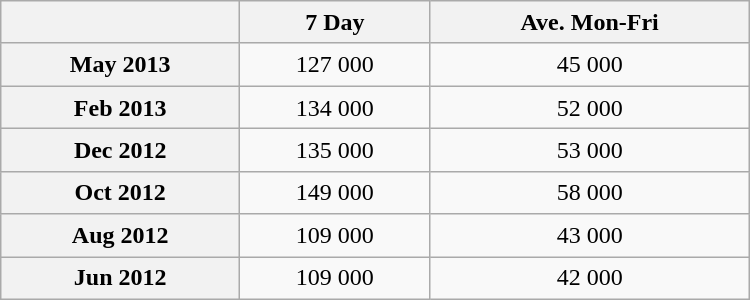<table class="wikitable sortable" style="text-align:center; width:500px; height:200px;">
<tr>
<th></th>
<th>7 Day</th>
<th>Ave. Mon-Fri</th>
</tr>
<tr>
<th scope="row">May 2013</th>
<td>127 000</td>
<td>45 000</td>
</tr>
<tr>
<th scope="row">Feb 2013</th>
<td>134 000</td>
<td>52 000</td>
</tr>
<tr>
<th scope="row">Dec 2012</th>
<td>135 000</td>
<td>53 000</td>
</tr>
<tr>
<th scope="row">Oct 2012</th>
<td>149 000</td>
<td>58 000</td>
</tr>
<tr>
<th scope="row">Aug 2012</th>
<td>109 000</td>
<td>43 000</td>
</tr>
<tr>
<th scope="row">Jun 2012</th>
<td>109 000</td>
<td>42 000</td>
</tr>
</table>
